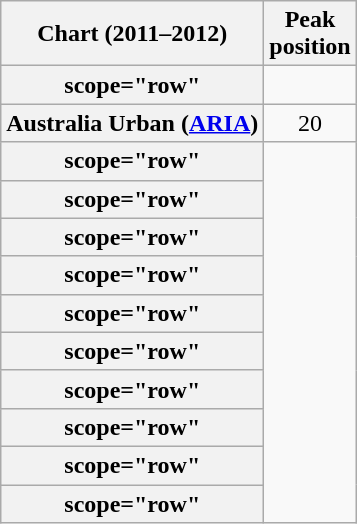<table class="wikitable sortable plainrowheaders">
<tr>
<th scope="col">Chart (2011–2012)</th>
<th scope="col">Peak<br>position</th>
</tr>
<tr>
<th>scope="row"</th>
</tr>
<tr>
<th scope="row">Australia Urban (<a href='#'>ARIA</a>)</th>
<td align="center">20</td>
</tr>
<tr>
<th>scope="row"</th>
</tr>
<tr>
<th>scope="row"</th>
</tr>
<tr>
<th>scope="row"</th>
</tr>
<tr>
<th>scope="row"</th>
</tr>
<tr>
<th>scope="row"</th>
</tr>
<tr>
<th>scope="row"</th>
</tr>
<tr>
<th>scope="row"</th>
</tr>
<tr>
<th>scope="row"</th>
</tr>
<tr>
<th>scope="row"</th>
</tr>
<tr>
<th>scope="row"</th>
</tr>
</table>
